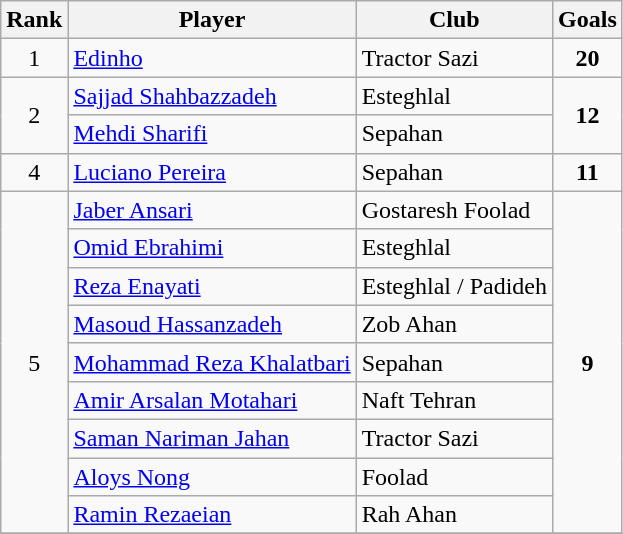<table class="wikitable">
<tr>
<th>Rank</th>
<th>Player</th>
<th>Club</th>
<th>Goals</th>
</tr>
<tr>
<td rowspan=1 align="center">1</td>
<td> <a href='#'>Edinho</a></td>
<td>Tractor Sazi</td>
<td rowspan=1 align="center"><strong>20</strong></td>
</tr>
<tr>
<td rowspan=2 align="center">2</td>
<td> <a href='#'>Sajjad Shahbazzadeh</a></td>
<td>Esteghlal</td>
<td rowspan=2 align="center"><strong>12</strong></td>
</tr>
<tr>
<td> <a href='#'>Mehdi Sharifi</a></td>
<td>Sepahan</td>
</tr>
<tr>
<td rowspan=1 align="center">4</td>
<td> <a href='#'>Luciano Pereira</a></td>
<td>Sepahan</td>
<td rowspan=1 align="center"><strong>11</strong></td>
</tr>
<tr>
<td rowspan=9 align="center">5</td>
<td> <a href='#'>Jaber Ansari</a></td>
<td>Gostaresh Foolad</td>
<td rowspan=9 align="center"><strong>9</strong></td>
</tr>
<tr>
<td> <a href='#'>Omid Ebrahimi</a></td>
<td>Esteghlal</td>
</tr>
<tr>
<td> <a href='#'>Reza Enayati</a></td>
<td>Esteghlal / Padideh</td>
</tr>
<tr>
<td> <a href='#'>Masoud Hassanzadeh</a></td>
<td>Zob Ahan</td>
</tr>
<tr>
<td> <a href='#'>Mohammad Reza Khalatbari</a></td>
<td>Sepahan</td>
</tr>
<tr>
<td> <a href='#'>Amir Arsalan Motahari</a></td>
<td>Naft Tehran</td>
</tr>
<tr>
<td> <a href='#'>Saman Nariman Jahan</a></td>
<td>Tractor Sazi</td>
</tr>
<tr>
<td> <a href='#'>Aloys Nong</a></td>
<td>Foolad</td>
</tr>
<tr>
<td> <a href='#'>Ramin Rezaeian</a></td>
<td>Rah Ahan</td>
</tr>
<tr>
</tr>
</table>
